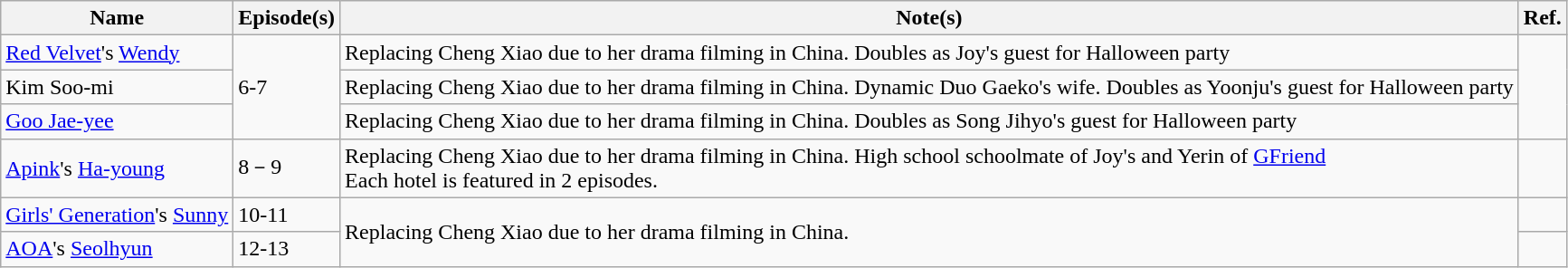<table class="wikitable">
<tr>
<th>Name</th>
<th>Episode(s)</th>
<th>Note(s)</th>
<th>Ref.</th>
</tr>
<tr>
<td><a href='#'>Red Velvet</a>'s <a href='#'>Wendy</a></td>
<td rowspan="3">6-7</td>
<td>Replacing Cheng Xiao due to her drama filming in China. Doubles as Joy's guest for Halloween party</td>
<td rowspan="3"></td>
</tr>
<tr>
<td>Kim Soo-mi</td>
<td>Replacing Cheng Xiao due to her drama filming in China. Dynamic Duo Gaeko's wife. Doubles as Yoonju's guest for Halloween party</td>
</tr>
<tr>
<td><a href='#'>Goo Jae-yee</a></td>
<td>Replacing Cheng Xiao due to her drama filming in China. Doubles as Song Jihyo's guest for Halloween party</td>
</tr>
<tr>
<td><a href='#'>Apink</a>'s <a href='#'>Ha-young</a></td>
<td>8－9</td>
<td>Replacing Cheng Xiao due to her drama filming in China. High school schoolmate of Joy's and Yerin of <a href='#'>GFriend</a><br>Each hotel is featured in 2 episodes.</td>
<td></td>
</tr>
<tr>
<td><a href='#'>Girls' Generation</a>'s <a href='#'>Sunny</a></td>
<td>10-11</td>
<td rowspan="2">Replacing Cheng Xiao due to her drama filming in China.</td>
<td></td>
</tr>
<tr>
<td><a href='#'>AOA</a>'s <a href='#'>Seolhyun</a></td>
<td>12-13</td>
<td></td>
</tr>
</table>
